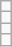<table class="wikitable">
<tr>
<td></td>
</tr>
<tr>
<td></td>
</tr>
<tr>
<td></td>
</tr>
<tr>
<td></td>
</tr>
</table>
